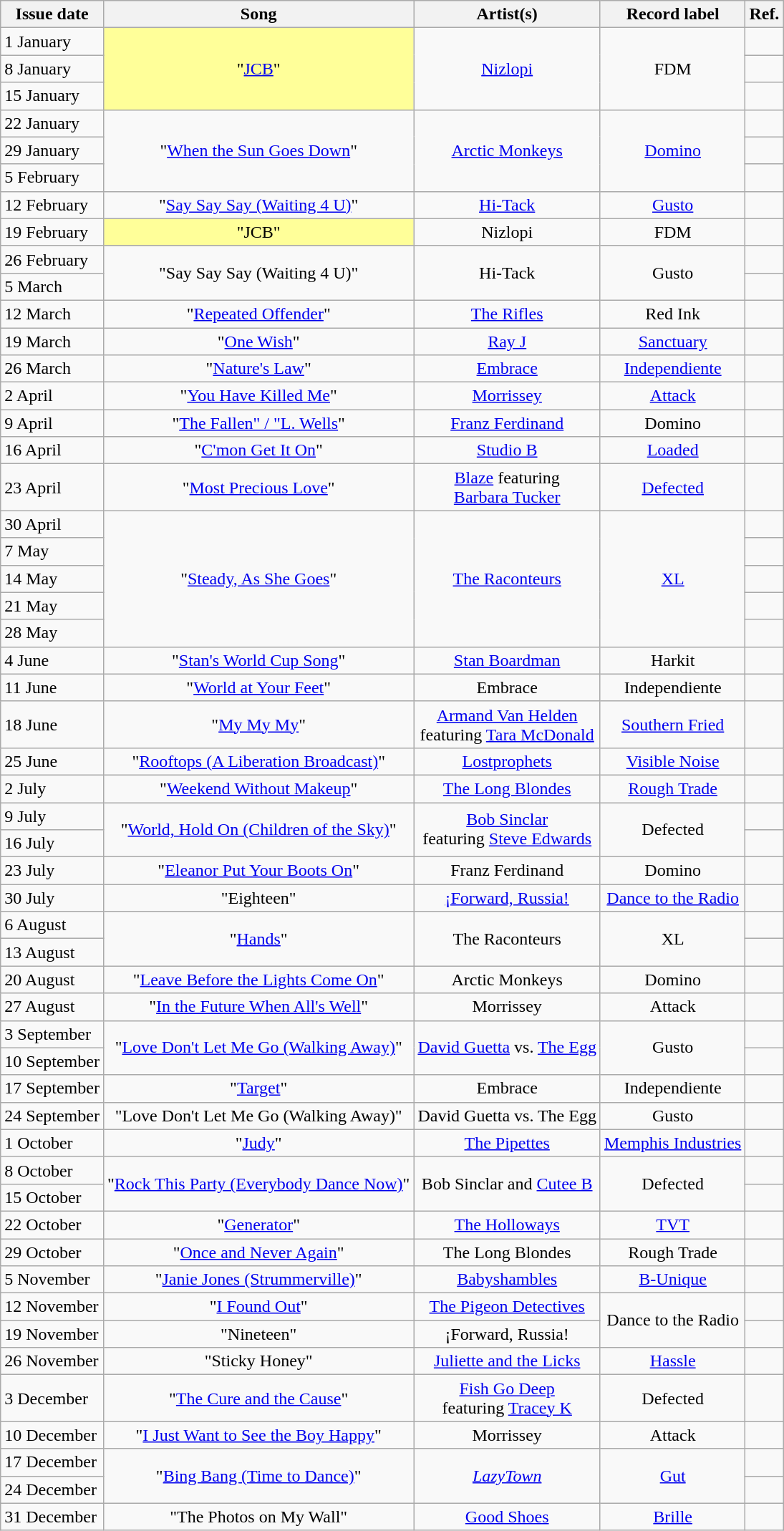<table class="wikitable plainrowheaders">
<tr>
<th scope=col>Issue date</th>
<th scope=col>Song</th>
<th scope=col>Artist(s)</th>
<th scope=col>Record label</th>
<th scope=col>Ref.</th>
</tr>
<tr>
<td>1 January</td>
<td align=center rowspan="3" bgcolor=#FFFF99>"<a href='#'>JCB</a>" </td>
<td align=center rowspan="3"><a href='#'>Nizlopi</a></td>
<td align=center rowspan="3">FDM</td>
<td align=center></td>
</tr>
<tr>
<td>8 January</td>
<td align=center></td>
</tr>
<tr>
<td>15 January</td>
<td align=center></td>
</tr>
<tr>
<td>22 January </td>
<td align=center rowspan="3">"<a href='#'>When the Sun Goes Down</a>"</td>
<td align=center rowspan="3"><a href='#'>Arctic Monkeys</a></td>
<td align=center rowspan="3"><a href='#'>Domino</a></td>
<td align=center></td>
</tr>
<tr>
<td>29 January</td>
<td align=center></td>
</tr>
<tr>
<td>5 February</td>
<td align=center></td>
</tr>
<tr>
<td>12 February</td>
<td align=center>"<a href='#'>Say Say Say (Waiting 4 U)</a>"</td>
<td align=center><a href='#'>Hi-Tack</a></td>
<td align=center><a href='#'>Gusto</a></td>
<td align=center></td>
</tr>
<tr>
<td>19 February</td>
<td align=center bgcolor=#FFFF99>"JCB" </td>
<td align=center>Nizlopi</td>
<td align=center>FDM</td>
<td align=center></td>
</tr>
<tr>
<td>26 February</td>
<td align=center rowspan="2">"Say Say Say (Waiting 4 U)"</td>
<td align=center rowspan="2">Hi-Tack</td>
<td align=center rowspan="2">Gusto</td>
<td align=center></td>
</tr>
<tr>
<td>5 March</td>
<td align=center></td>
</tr>
<tr>
<td>12 March</td>
<td align=center>"<a href='#'>Repeated Offender</a>"</td>
<td align=center><a href='#'>The Rifles</a></td>
<td align=center>Red Ink</td>
<td align=center></td>
</tr>
<tr>
<td>19 March</td>
<td align=center>"<a href='#'>One Wish</a>"</td>
<td align=center><a href='#'>Ray J</a></td>
<td align=center><a href='#'>Sanctuary</a></td>
<td align=center></td>
</tr>
<tr>
<td>26 March</td>
<td align=center>"<a href='#'>Nature's Law</a>"</td>
<td align=center><a href='#'>Embrace</a></td>
<td align=center><a href='#'>Independiente</a></td>
<td align=center></td>
</tr>
<tr>
<td>2 April</td>
<td align=center>"<a href='#'>You Have Killed Me</a>"</td>
<td align=center><a href='#'>Morrissey</a></td>
<td align=center><a href='#'>Attack</a></td>
<td align=center></td>
</tr>
<tr>
<td>9 April</td>
<td align=center>"<a href='#'>The Fallen" / "L. Wells</a>"</td>
<td align=center><a href='#'>Franz Ferdinand</a></td>
<td align=center>Domino</td>
<td align=center></td>
</tr>
<tr>
<td>16 April</td>
<td align=center>"<a href='#'>C'mon Get It On</a>"</td>
<td align=center><a href='#'>Studio B</a></td>
<td align=center><a href='#'>Loaded</a></td>
<td align=center></td>
</tr>
<tr>
<td>23 April</td>
<td align=center>"<a href='#'>Most Precious Love</a>"</td>
<td align=center><a href='#'>Blaze</a> featuring<br><a href='#'>Barbara Tucker</a></td>
<td align=center><a href='#'>Defected</a></td>
<td align=center></td>
</tr>
<tr>
<td>30 April</td>
<td align=center rowspan="5">"<a href='#'>Steady, As She Goes</a>"</td>
<td align=center rowspan="5"><a href='#'>The Raconteurs</a></td>
<td align=center rowspan="5"><a href='#'>XL</a></td>
<td align=center></td>
</tr>
<tr>
<td>7 May</td>
<td align=center></td>
</tr>
<tr>
<td>14 May</td>
<td align=center></td>
</tr>
<tr>
<td>21 May</td>
<td align=center></td>
</tr>
<tr>
<td>28 May</td>
<td align=center></td>
</tr>
<tr>
<td>4 June</td>
<td align=center>"<a href='#'>Stan's World Cup Song</a>"</td>
<td align=center><a href='#'>Stan Boardman</a></td>
<td align=center>Harkit</td>
<td align=center></td>
</tr>
<tr>
<td>11 June</td>
<td align=center>"<a href='#'>World at Your Feet</a>"</td>
<td align=center>Embrace</td>
<td align=center>Independiente</td>
<td align=center></td>
</tr>
<tr>
<td>18 June</td>
<td align=center>"<a href='#'>My My My</a>"</td>
<td align=center><a href='#'>Armand Van Helden</a><br>featuring <a href='#'>Tara McDonald</a></td>
<td align=center><a href='#'>Southern Fried</a></td>
<td align=center></td>
</tr>
<tr>
<td>25 June</td>
<td align=center>"<a href='#'>Rooftops (A Liberation Broadcast)</a>"</td>
<td align=center><a href='#'>Lostprophets</a></td>
<td align=center><a href='#'>Visible Noise</a></td>
<td align=center></td>
</tr>
<tr>
<td>2 July</td>
<td align=center>"<a href='#'>Weekend Without Makeup</a>"</td>
<td align=center><a href='#'>The Long Blondes</a></td>
<td align=center><a href='#'>Rough Trade</a></td>
<td align=center></td>
</tr>
<tr>
<td>9 July</td>
<td align=center rowspan="2">"<a href='#'>World, Hold On (Children of the Sky)</a>"</td>
<td align=center rowspan="2"><a href='#'>Bob Sinclar</a><br>featuring <a href='#'>Steve Edwards</a></td>
<td align=center rowspan="2">Defected</td>
<td align=center></td>
</tr>
<tr>
<td>16 July</td>
<td align=center></td>
</tr>
<tr>
<td>23 July</td>
<td align=center>"<a href='#'>Eleanor Put Your Boots On</a>"</td>
<td align=center>Franz Ferdinand</td>
<td align=center>Domino</td>
<td align=center></td>
</tr>
<tr>
<td>30 July</td>
<td align=center>"Eighteen"</td>
<td align=center><a href='#'>¡Forward, Russia!</a></td>
<td align=center><a href='#'>Dance to the Radio</a></td>
<td align=center></td>
</tr>
<tr>
<td>6 August</td>
<td align=center rowspan="2">"<a href='#'>Hands</a>"</td>
<td align=center rowspan="2">The Raconteurs</td>
<td align=center rowspan="2">XL</td>
<td align=center></td>
</tr>
<tr>
<td>13 August</td>
<td align=center></td>
</tr>
<tr>
<td>20 August</td>
<td align=center>"<a href='#'>Leave Before the Lights Come On</a>"</td>
<td align=center>Arctic Monkeys</td>
<td align=center>Domino</td>
<td align=center></td>
</tr>
<tr>
<td>27 August</td>
<td align=center>"<a href='#'>In the Future When All's Well</a>"</td>
<td align=center>Morrissey</td>
<td align=center>Attack</td>
<td align=center></td>
</tr>
<tr>
<td>3 September</td>
<td align=center rowspan="2">"<a href='#'>Love Don't Let Me Go (Walking Away)</a>"</td>
<td align=center rowspan="2"><a href='#'>David Guetta</a> vs. <a href='#'>The Egg</a></td>
<td align=center rowspan="2">Gusto</td>
<td align=center></td>
</tr>
<tr>
<td>10 September</td>
<td align=center></td>
</tr>
<tr>
<td>17 September</td>
<td align=center>"<a href='#'>Target</a>"</td>
<td align=center>Embrace</td>
<td align=center>Independiente</td>
<td align=center></td>
</tr>
<tr>
<td>24 September</td>
<td align=center>"Love Don't Let Me Go (Walking Away)"</td>
<td align=center>David Guetta vs. The Egg</td>
<td align=center>Gusto</td>
<td align=center></td>
</tr>
<tr>
<td>1 October</td>
<td align=center>"<a href='#'>Judy</a>"</td>
<td align=center><a href='#'>The Pipettes</a></td>
<td align=center><a href='#'>Memphis Industries</a></td>
<td align=center></td>
</tr>
<tr>
<td>8 October</td>
<td align=center rowspan="2">"<a href='#'>Rock This Party (Everybody Dance Now)</a>"</td>
<td align=center rowspan="2">Bob Sinclar and <a href='#'>Cutee B</a></td>
<td align=center rowspan="2">Defected</td>
<td align=center></td>
</tr>
<tr>
<td>15 October</td>
<td align=center></td>
</tr>
<tr>
<td>22 October</td>
<td align=center>"<a href='#'>Generator</a>"</td>
<td align=center><a href='#'>The Holloways</a></td>
<td align=center><a href='#'>TVT</a></td>
<td align=center></td>
</tr>
<tr>
<td>29 October</td>
<td align=center>"<a href='#'>Once and Never Again</a>"</td>
<td align=center>The Long Blondes</td>
<td align=center>Rough Trade</td>
<td align=center></td>
</tr>
<tr>
<td>5 November</td>
<td align=center>"<a href='#'>Janie Jones (Strummerville)</a>"</td>
<td align=center><a href='#'>Babyshambles</a></td>
<td align=center><a href='#'>B-Unique</a></td>
<td align=center></td>
</tr>
<tr>
<td>12 November</td>
<td align=center>"<a href='#'>I Found Out</a>"</td>
<td align=center><a href='#'>The Pigeon Detectives</a></td>
<td align=center rowspan="2">Dance to the Radio</td>
<td align=center></td>
</tr>
<tr>
<td>19 November</td>
<td align=center>"Nineteen"</td>
<td align=center>¡Forward, Russia!</td>
<td align=center></td>
</tr>
<tr>
<td>26 November</td>
<td align=center>"Sticky Honey"</td>
<td align=center><a href='#'>Juliette and the Licks</a></td>
<td align=center><a href='#'>Hassle</a></td>
<td align=center></td>
</tr>
<tr>
<td>3 December</td>
<td align=center>"<a href='#'>The Cure and the Cause</a>"</td>
<td align=center><a href='#'>Fish Go Deep</a><br>featuring <a href='#'>Tracey K</a></td>
<td align=center>Defected</td>
<td align=center></td>
</tr>
<tr>
<td>10 December</td>
<td align=center>"<a href='#'>I Just Want to See the Boy Happy</a>"</td>
<td align=center>Morrissey</td>
<td align=center>Attack</td>
<td align=center></td>
</tr>
<tr>
<td>17 December</td>
<td align=center rowspan="2">"<a href='#'>Bing Bang (Time to Dance)</a>"</td>
<td align=center rowspan="2"><em><a href='#'>LazyTown</a></em></td>
<td align=center rowspan="2"><a href='#'>Gut</a></td>
<td align=center></td>
</tr>
<tr>
<td>24 December</td>
<td align=center></td>
</tr>
<tr>
<td>31 December</td>
<td align=center>"The Photos on My Wall"</td>
<td align=center><a href='#'>Good Shoes</a></td>
<td align=center><a href='#'>Brille</a></td>
<td align=center></td>
</tr>
</table>
